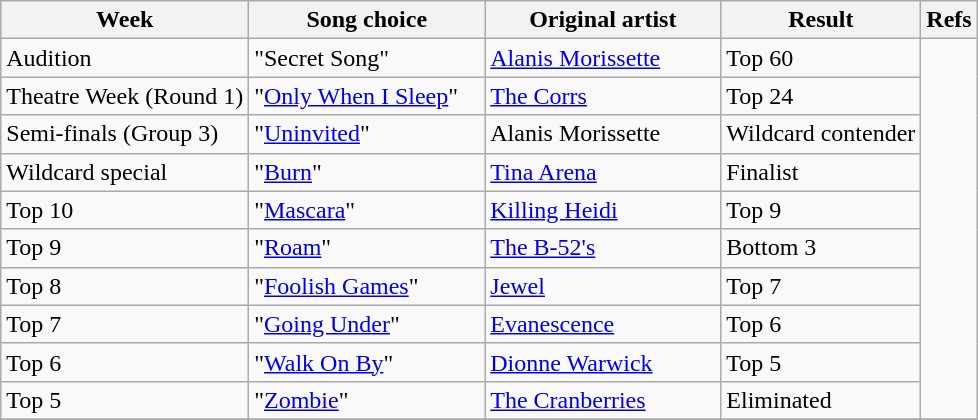<table class="wikitable">
<tr>
<th>Week</th>
<th width="150">Song choice</th>
<th width="150">Original artist</th>
<th>Result</th>
<th>Refs</th>
</tr>
<tr>
<td>Audition</td>
<td>"Secret Song"</td>
<td><a href='#'>Alanis Morissette</a></td>
<td>Top 60</td>
<td rowspan="10"></td>
</tr>
<tr>
<td>Theatre Week (Round 1)</td>
<td>"<a href='#'>Only When I Sleep</a>"</td>
<td><a href='#'>The Corrs</a></td>
<td>Top 24</td>
</tr>
<tr>
<td>Semi-finals (Group 3)</td>
<td>"<a href='#'>Uninvited</a>"</td>
<td>Alanis Morissette</td>
<td>Wildcard contender</td>
</tr>
<tr>
<td>Wildcard special</td>
<td>"<a href='#'>Burn</a>"</td>
<td><a href='#'>Tina Arena</a></td>
<td>Finalist</td>
</tr>
<tr>
<td>Top 10</td>
<td>"<a href='#'>Mascara</a>"</td>
<td><a href='#'>Killing Heidi</a></td>
<td>Top 9</td>
</tr>
<tr>
<td>Top 9</td>
<td>"<a href='#'>Roam</a>"</td>
<td><a href='#'>The B-52's</a></td>
<td>Bottom 3</td>
</tr>
<tr>
<td>Top 8</td>
<td>"<a href='#'>Foolish Games</a>"</td>
<td><a href='#'>Jewel</a></td>
<td>Top 7</td>
</tr>
<tr>
<td>Top 7</td>
<td>"<a href='#'>Going Under</a>"</td>
<td><a href='#'>Evanescence</a></td>
<td>Top 6</td>
</tr>
<tr>
<td>Top 6</td>
<td>"<a href='#'>Walk On By</a>"</td>
<td><a href='#'>Dionne Warwick</a></td>
<td>Top 5</td>
</tr>
<tr>
<td>Top 5</td>
<td>"<a href='#'>Zombie</a>"</td>
<td><a href='#'>The Cranberries</a></td>
<td>Eliminated</td>
</tr>
<tr>
</tr>
</table>
